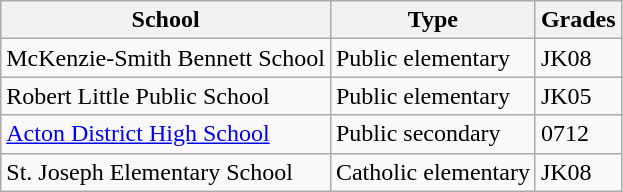<table class="wikitable">
<tr>
<th>School</th>
<th>Type</th>
<th>Grades</th>
</tr>
<tr>
<td>McKenzie-Smith Bennett School</td>
<td>Public elementary</td>
<td>JK08</td>
</tr>
<tr>
<td>Robert Little Public School</td>
<td>Public elementary</td>
<td>JK05</td>
</tr>
<tr>
<td><a href='#'>Acton District High School</a></td>
<td>Public secondary</td>
<td>0712</td>
</tr>
<tr>
<td>St. Joseph Elementary School</td>
<td>Catholic elementary</td>
<td>JK08</td>
</tr>
</table>
